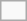<table class="infobox">
<tr>
<td></td>
<td></td>
</tr>
</table>
